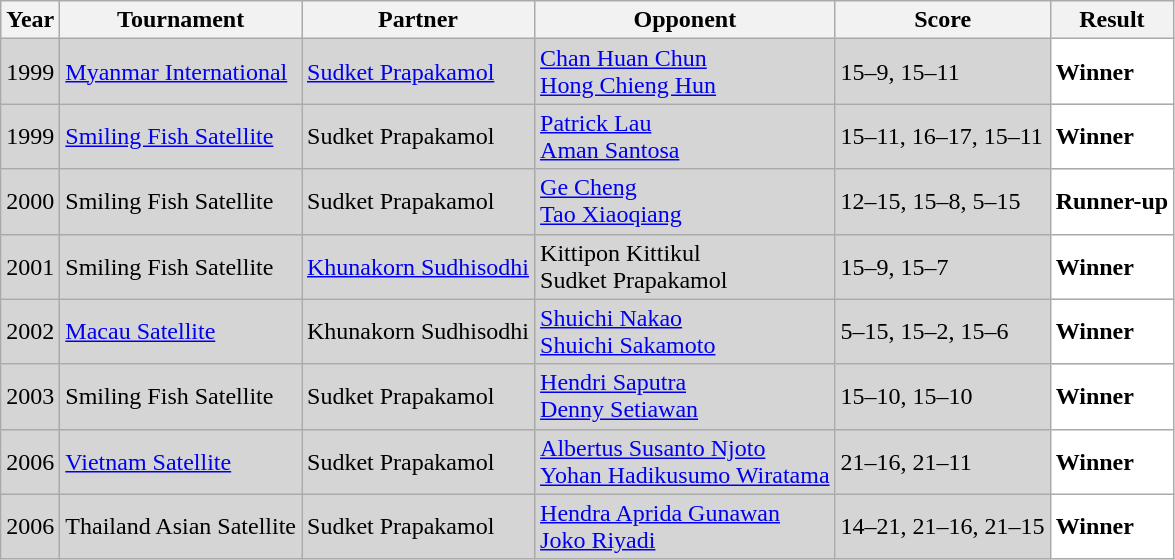<table class="sortable wikitable" style="font-size: 100%;">
<tr>
<th>Year</th>
<th>Tournament</th>
<th>Partner</th>
<th>Opponent</th>
<th>Score</th>
<th>Result</th>
</tr>
<tr style="background:#D5D5D5">
<td align="center">1999</td>
<td align="left"><a href='#'>Myanmar International</a></td>
<td align="left"> <a href='#'>Sudket Prapakamol</a></td>
<td align="left"> <a href='#'>Chan Huan Chun</a><br> <a href='#'>Hong Chieng Hun</a></td>
<td align="left">15–9, 15–11</td>
<td style="text-align:left; background:white"> <strong>Winner</strong></td>
</tr>
<tr style="background:#D5D5D5">
<td align="center">1999</td>
<td align="left"><a href='#'>Smiling Fish Satellite</a></td>
<td align="left"> Sudket Prapakamol</td>
<td align="left"> <a href='#'>Patrick Lau</a><br> <a href='#'>Aman Santosa</a></td>
<td align="left">15–11, 16–17, 15–11</td>
<td style="text-align:left; background:white"> <strong>Winner</strong></td>
</tr>
<tr style="background:#D5D5D5">
<td align="center">2000</td>
<td align="left">Smiling Fish Satellite</td>
<td align="left"> Sudket Prapakamol</td>
<td align="left"> <a href='#'>Ge Cheng</a><br> <a href='#'>Tao Xiaoqiang</a></td>
<td align="left">12–15, 15–8, 5–15</td>
<td style="text-align:left; background:white"> <strong>Runner-up</strong></td>
</tr>
<tr style="background:#D5D5D5">
<td align="center">2001</td>
<td align="left">Smiling Fish Satellite</td>
<td align="left"> <a href='#'>Khunakorn Sudhisodhi</a></td>
<td align="left"> Kittipon Kittikul<br> Sudket Prapakamol</td>
<td align="left">15–9, 15–7</td>
<td style="text-align:left; background:white"> <strong>Winner</strong></td>
</tr>
<tr style="background:#D5D5D5">
<td align="center">2002</td>
<td align="left"><a href='#'>Macau Satellite</a></td>
<td align="left"> Khunakorn Sudhisodhi</td>
<td align="left"> <a href='#'>Shuichi Nakao</a><br> <a href='#'>Shuichi Sakamoto</a></td>
<td align="left">5–15, 15–2, 15–6</td>
<td style="text-align:left; background:white"> <strong>Winner</strong></td>
</tr>
<tr style="background:#D5D5D5">
<td align="center">2003</td>
<td align="left">Smiling Fish Satellite</td>
<td align="left"> Sudket Prapakamol</td>
<td align="left"> <a href='#'>Hendri Saputra</a><br> <a href='#'>Denny Setiawan</a></td>
<td align="left">15–10, 15–10</td>
<td style="text-align:left; background:white"> <strong>Winner</strong></td>
</tr>
<tr style="background:#D5D5D5">
<td align="center">2006</td>
<td align="left"><a href='#'>Vietnam Satellite</a></td>
<td align="left"> Sudket Prapakamol</td>
<td align="left"> <a href='#'>Albertus Susanto Njoto</a><br> <a href='#'>Yohan Hadikusumo Wiratama</a></td>
<td align="left">21–16, 21–11</td>
<td style="text-align:left; background:white"> <strong>Winner</strong></td>
</tr>
<tr style="background:#D5D5D5">
<td align="center">2006</td>
<td align="left">Thailand Asian Satellite</td>
<td align="left"> Sudket Prapakamol</td>
<td align="left"> <a href='#'>Hendra Aprida Gunawan</a><br> <a href='#'>Joko Riyadi</a></td>
<td align="left">14–21, 21–16, 21–15</td>
<td style="text-align:left; background:white"> <strong>Winner</strong></td>
</tr>
</table>
